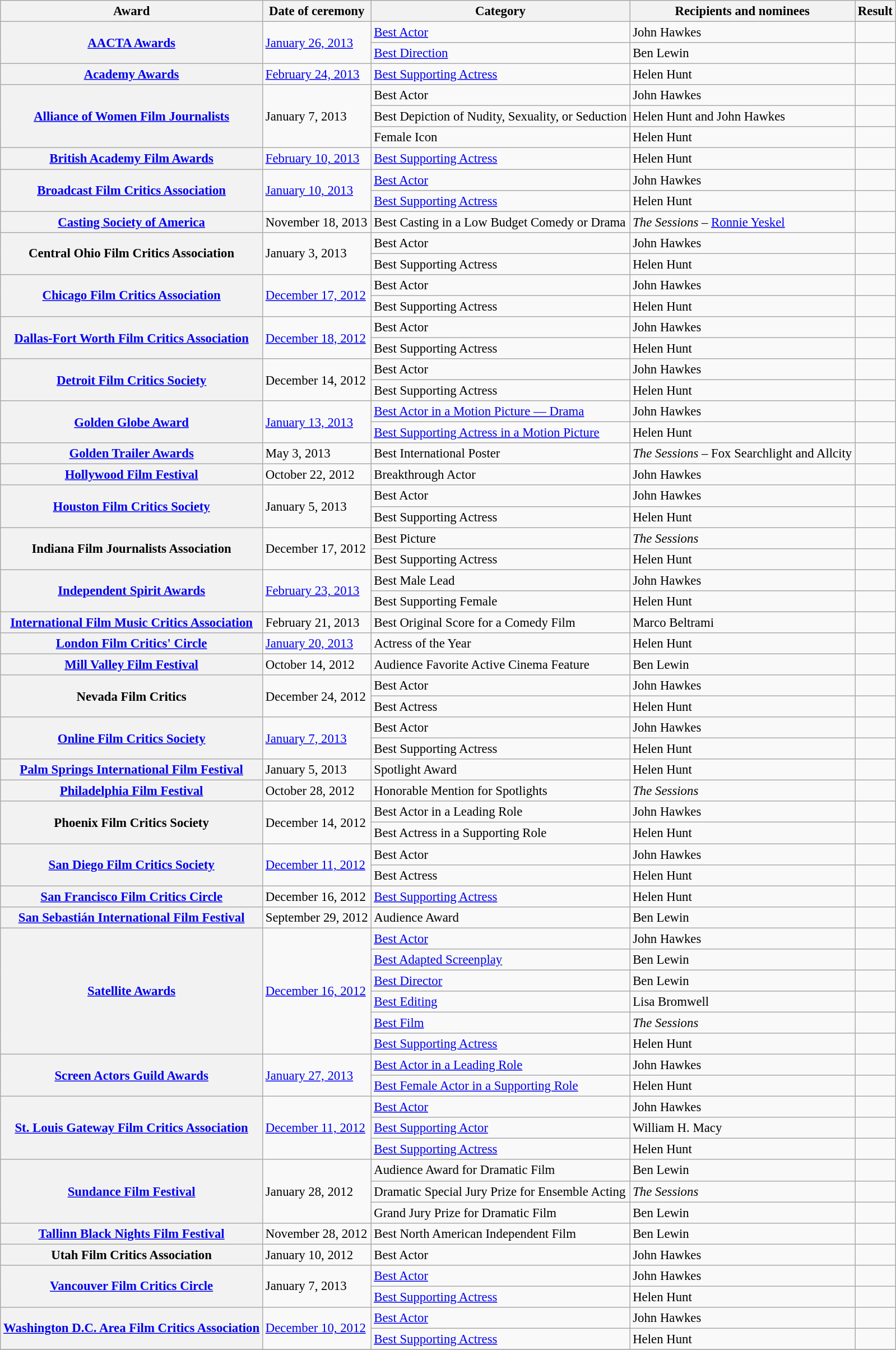<table class="wikitable plainrowheaders sortable" style="font-size: 95%;">
<tr>
<th scope="col" class="unsortable">Award</th>
<th scope="col" class="unsortable">Date of ceremony</th>
<th scope="col">Category</th>
<th scope="col">Recipients and nominees</th>
<th scope="col">Result</th>
</tr>
<tr>
<th scope="row" rowspan="2"><a href='#'>AACTA Awards</a></th>
<td rowspan="2"><a href='#'>January 26, 2013</a></td>
<td><a href='#'>Best Actor</a></td>
<td>John Hawkes</td>
<td></td>
</tr>
<tr>
<td><a href='#'>Best Direction</a></td>
<td>Ben Lewin</td>
<td></td>
</tr>
<tr>
<th scope="row"><a href='#'>Academy Awards</a></th>
<td><a href='#'>February 24, 2013</a></td>
<td><a href='#'>Best Supporting Actress</a></td>
<td>Helen Hunt</td>
<td></td>
</tr>
<tr>
<th scope="row" rowspan="3"><a href='#'>Alliance of Women Film Journalists</a></th>
<td rowspan="3">January 7, 2013</td>
<td>Best Actor</td>
<td>John Hawkes</td>
<td></td>
</tr>
<tr>
<td>Best Depiction of Nudity, Sexuality, or Seduction</td>
<td>Helen Hunt and John Hawkes</td>
<td></td>
</tr>
<tr>
<td>Female Icon</td>
<td>Helen Hunt</td>
<td></td>
</tr>
<tr>
<th scope="row"><a href='#'>British Academy Film Awards</a></th>
<td><a href='#'>February 10, 2013</a></td>
<td><a href='#'>Best Supporting Actress</a></td>
<td>Helen Hunt</td>
<td></td>
</tr>
<tr>
<th scope="row" rowspan="2"><a href='#'>Broadcast Film Critics Association</a></th>
<td rowspan="2"><a href='#'>January 10, 2013</a></td>
<td><a href='#'>Best Actor</a></td>
<td>John Hawkes</td>
<td></td>
</tr>
<tr>
<td><a href='#'>Best Supporting Actress</a></td>
<td>Helen Hunt</td>
<td></td>
</tr>
<tr>
<th scope="row"><a href='#'>Casting Society of America</a></th>
<td>November 18, 2013</td>
<td>Best Casting in a Low Budget Comedy or Drama</td>
<td><em>The Sessions</em> – <a href='#'>Ronnie Yeskel</a></td>
<td></td>
</tr>
<tr>
<th scope="row" rowspan="2">Central Ohio Film Critics Association</th>
<td rowspan="2">January 3, 2013</td>
<td>Best Actor</td>
<td>John Hawkes</td>
<td></td>
</tr>
<tr>
<td>Best Supporting Actress</td>
<td>Helen Hunt</td>
<td></td>
</tr>
<tr>
<th scope="row" rowspan="2"><a href='#'>Chicago Film Critics Association</a></th>
<td rowspan="2"><a href='#'>December 17, 2012</a></td>
<td>Best Actor</td>
<td>John Hawkes</td>
<td></td>
</tr>
<tr>
<td>Best Supporting Actress</td>
<td>Helen Hunt</td>
<td></td>
</tr>
<tr>
<th scope="row" rowspan="2"><a href='#'>Dallas-Fort Worth Film Critics Association</a></th>
<td rowspan="2"><a href='#'>December 18, 2012</a></td>
<td>Best Actor</td>
<td>John Hawkes</td>
<td></td>
</tr>
<tr>
<td>Best Supporting Actress</td>
<td>Helen Hunt</td>
<td></td>
</tr>
<tr>
<th scope="row" rowspan="2"><a href='#'>Detroit Film Critics Society</a></th>
<td rowspan="2">December 14, 2012</td>
<td>Best Actor</td>
<td>John Hawkes</td>
<td></td>
</tr>
<tr>
<td>Best Supporting Actress</td>
<td>Helen Hunt</td>
<td></td>
</tr>
<tr>
<th scope="row" rowspan="2"><a href='#'>Golden Globe Award</a></th>
<td rowspan="2"><a href='#'>January 13, 2013</a></td>
<td><a href='#'>Best Actor in a Motion Picture — Drama</a></td>
<td>John Hawkes</td>
<td></td>
</tr>
<tr>
<td><a href='#'>Best Supporting Actress in a Motion Picture</a></td>
<td>Helen Hunt</td>
<td></td>
</tr>
<tr>
<th scope="row"><a href='#'>Golden Trailer Awards</a></th>
<td>May 3, 2013</td>
<td>Best International Poster</td>
<td><em>The Sessions</em> – Fox Searchlight and Allcity</td>
<td></td>
</tr>
<tr>
<th scope="row"><a href='#'>Hollywood Film Festival</a></th>
<td>October 22, 2012</td>
<td>Breakthrough Actor</td>
<td>John Hawkes</td>
<td></td>
</tr>
<tr>
<th scope="row" rowspan="2"><a href='#'>Houston Film Critics Society</a></th>
<td rowspan="2">January 5, 2013</td>
<td>Best Actor</td>
<td>John Hawkes</td>
<td></td>
</tr>
<tr>
<td>Best Supporting Actress</td>
<td>Helen Hunt</td>
<td></td>
</tr>
<tr>
<th scope="row" rowspan="2">Indiana Film Journalists Association</th>
<td rowspan="2">December 17, 2012</td>
<td>Best Picture</td>
<td><em>The Sessions</em></td>
<td></td>
</tr>
<tr>
<td>Best Supporting Actress</td>
<td>Helen Hunt</td>
<td></td>
</tr>
<tr>
<th scope="row" rowspan="2"><a href='#'>Independent Spirit Awards</a></th>
<td rowspan="2"><a href='#'>February 23, 2013</a></td>
<td>Best Male Lead</td>
<td>John Hawkes</td>
<td></td>
</tr>
<tr>
<td>Best Supporting Female</td>
<td>Helen Hunt</td>
<td></td>
</tr>
<tr>
<th scope="row"><a href='#'>International Film Music Critics Association</a></th>
<td>February 21, 2013</td>
<td>Best Original Score for a Comedy Film</td>
<td>Marco Beltrami</td>
<td></td>
</tr>
<tr>
<th scope="row"><a href='#'>London Film Critics' Circle</a></th>
<td><a href='#'>January 20, 2013</a></td>
<td>Actress of the Year</td>
<td>Helen Hunt</td>
<td></td>
</tr>
<tr>
<th scope="row"><a href='#'>Mill Valley Film Festival</a></th>
<td>October 14, 2012</td>
<td>Audience Favorite Active Cinema Feature</td>
<td>Ben Lewin</td>
<td></td>
</tr>
<tr>
<th scope="row" rowspan="2">Nevada Film Critics</th>
<td rowspan="2">December 24, 2012</td>
<td>Best Actor</td>
<td>John Hawkes</td>
<td></td>
</tr>
<tr>
<td>Best Actress</td>
<td>Helen Hunt</td>
<td></td>
</tr>
<tr>
<th scope="row" rowspan="2"><a href='#'>Online Film Critics Society</a></th>
<td rowspan="2"><a href='#'>January 7, 2013</a></td>
<td>Best Actor</td>
<td>John Hawkes</td>
<td></td>
</tr>
<tr>
<td>Best Supporting Actress</td>
<td>Helen Hunt</td>
<td></td>
</tr>
<tr>
<th scope="row"><a href='#'>Palm Springs International Film Festival</a></th>
<td>January 5, 2013</td>
<td>Spotlight Award</td>
<td>Helen Hunt</td>
<td></td>
</tr>
<tr>
<th scope="row"><a href='#'>Philadelphia Film Festival</a></th>
<td>October 28, 2012</td>
<td>Honorable Mention for Spotlights</td>
<td><em>The Sessions</em></td>
<td></td>
</tr>
<tr>
<th scope="row" rowspan="2">Phoenix Film Critics Society</th>
<td rowspan="2">December 14, 2012</td>
<td>Best Actor in a Leading Role</td>
<td>John Hawkes</td>
<td></td>
</tr>
<tr>
<td>Best Actress in a Supporting Role</td>
<td>Helen Hunt</td>
<td></td>
</tr>
<tr>
<th scope="row" rowspan="2"><a href='#'>San Diego Film Critics Society</a></th>
<td rowspan="2"><a href='#'>December 11, 2012</a></td>
<td>Best Actor</td>
<td>John Hawkes</td>
<td></td>
</tr>
<tr>
<td>Best Actress</td>
<td>Helen Hunt</td>
<td></td>
</tr>
<tr>
<th scope="row"><a href='#'>San Francisco Film Critics Circle</a></th>
<td>December 16, 2012</td>
<td><a href='#'>Best Supporting Actress</a></td>
<td>Helen Hunt</td>
<td></td>
</tr>
<tr>
<th scope="row"><a href='#'>San Sebastián International Film Festival</a></th>
<td>September 29, 2012</td>
<td>Audience Award</td>
<td>Ben Lewin</td>
<td></td>
</tr>
<tr>
<th scope="row" rowspan="6"><a href='#'>Satellite Awards</a></th>
<td rowspan="6"><a href='#'>December 16, 2012</a></td>
<td><a href='#'>Best Actor</a></td>
<td>John Hawkes</td>
<td></td>
</tr>
<tr>
<td><a href='#'>Best Adapted Screenplay</a></td>
<td>Ben Lewin</td>
<td></td>
</tr>
<tr>
<td><a href='#'>Best Director</a></td>
<td>Ben Lewin</td>
<td></td>
</tr>
<tr>
<td><a href='#'>Best Editing</a></td>
<td>Lisa Bromwell</td>
<td></td>
</tr>
<tr>
<td><a href='#'>Best Film</a></td>
<td><em>The Sessions</em></td>
<td></td>
</tr>
<tr>
<td><a href='#'>Best Supporting Actress</a></td>
<td>Helen Hunt</td>
<td></td>
</tr>
<tr>
<th scope="row" rowspan="2"><a href='#'>Screen Actors Guild Awards</a></th>
<td rowspan="2"><a href='#'>January 27, 2013</a></td>
<td><a href='#'>Best Actor in a Leading Role</a></td>
<td>John Hawkes</td>
<td></td>
</tr>
<tr>
<td><a href='#'>Best Female Actor in a Supporting Role</a></td>
<td>Helen Hunt</td>
<td></td>
</tr>
<tr>
<th scope="row" rowspan="3"><a href='#'>St. Louis Gateway Film Critics Association</a></th>
<td rowspan="3"><a href='#'>December 11, 2012</a></td>
<td><a href='#'>Best Actor</a></td>
<td>John Hawkes</td>
<td></td>
</tr>
<tr>
<td><a href='#'>Best Supporting Actor</a></td>
<td>William H. Macy</td>
<td></td>
</tr>
<tr>
<td><a href='#'>Best Supporting Actress</a></td>
<td>Helen Hunt</td>
<td></td>
</tr>
<tr>
<th scope="row" rowspan="3"><a href='#'>Sundance Film Festival</a></th>
<td rowspan="3">January 28, 2012</td>
<td>Audience Award for Dramatic Film</td>
<td>Ben Lewin</td>
<td></td>
</tr>
<tr>
<td>Dramatic Special Jury Prize for Ensemble Acting</td>
<td><em>The Sessions</em></td>
<td></td>
</tr>
<tr>
<td>Grand Jury Prize for Dramatic Film</td>
<td>Ben Lewin</td>
<td></td>
</tr>
<tr>
<th scope="row"><a href='#'>Tallinn Black Nights Film Festival</a></th>
<td>November 28, 2012</td>
<td>Best North American Independent Film</td>
<td>Ben Lewin</td>
<td></td>
</tr>
<tr>
<th scope="row">Utah Film Critics Association</th>
<td>January 10, 2012</td>
<td>Best Actor</td>
<td>John Hawkes</td>
<td></td>
</tr>
<tr>
<th scope="row" rowspan="2"><a href='#'>Vancouver Film Critics Circle</a></th>
<td rowspan="2">January 7, 2013</td>
<td><a href='#'>Best Actor</a></td>
<td>John Hawkes</td>
<td></td>
</tr>
<tr>
<td><a href='#'>Best Supporting Actress</a></td>
<td>Helen Hunt</td>
<td></td>
</tr>
<tr>
<th scope="row" rowspan="2"><a href='#'>Washington D.C. Area Film Critics Association</a></th>
<td rowspan="2"><a href='#'>December 10, 2012</a></td>
<td><a href='#'>Best Actor</a></td>
<td>John Hawkes</td>
<td></td>
</tr>
<tr>
<td><a href='#'>Best Supporting Actress</a></td>
<td>Helen Hunt</td>
<td></td>
</tr>
<tr>
</tr>
</table>
